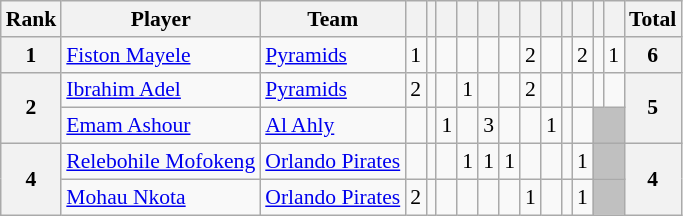<table class="wikitable" style="text-align:center; font-size:90%">
<tr>
<th>Rank</th>
<th>Player</th>
<th>Team</th>
<th></th>
<th></th>
<th></th>
<th></th>
<th></th>
<th></th>
<th></th>
<th></th>
<th></th>
<th></th>
<th></th>
<th></th>
<th>Total</th>
</tr>
<tr>
<th>1</th>
<td align=left> <a href='#'>Fiston Mayele</a></td>
<td align=left> <a href='#'>Pyramids</a></td>
<td>1</td>
<td></td>
<td></td>
<td></td>
<td></td>
<td></td>
<td>2</td>
<td></td>
<td></td>
<td>2</td>
<td></td>
<td>1</td>
<th>6</th>
</tr>
<tr>
<th rowspan=2>2</th>
<td align=left> <a href='#'>Ibrahim Adel</a></td>
<td align=left> <a href='#'>Pyramids</a></td>
<td>2</td>
<td></td>
<td></td>
<td>1</td>
<td></td>
<td></td>
<td>2</td>
<td></td>
<td></td>
<td></td>
<td></td>
<td></td>
<th rowspan=2>5</th>
</tr>
<tr>
<td align=left> <a href='#'>Emam Ashour</a></td>
<td align=left> <a href='#'>Al Ahly</a></td>
<td></td>
<td></td>
<td>1</td>
<td></td>
<td>3</td>
<td></td>
<td></td>
<td>1</td>
<td></td>
<td></td>
<td bgcolor=silver colspan=2></td>
</tr>
<tr>
<th rowspan=2>4</th>
<td align=left> <a href='#'>Relebohile Mofokeng</a></td>
<td align=left> <a href='#'>Orlando Pirates</a></td>
<td></td>
<td></td>
<td></td>
<td>1</td>
<td>1</td>
<td>1</td>
<td></td>
<td></td>
<td></td>
<td>1</td>
<td bgcolor=silver colspan=2></td>
<th rowspan=2>4</th>
</tr>
<tr>
<td align=left> <a href='#'>Mohau Nkota</a></td>
<td align=left> <a href='#'>Orlando Pirates</a></td>
<td>2</td>
<td></td>
<td></td>
<td></td>
<td></td>
<td></td>
<td>1</td>
<td></td>
<td></td>
<td>1</td>
<td bgcolor=silver colspan=2></td>
</tr>
</table>
